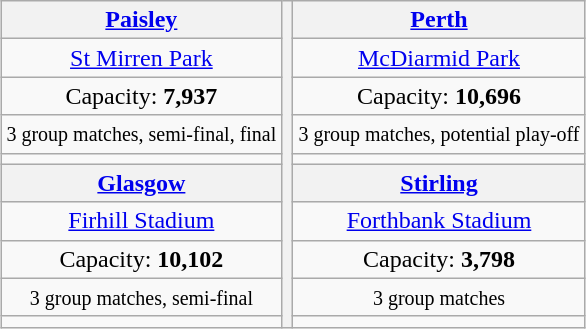<table class="wikitable" style="margin:1em auto; text-align:center">
<tr>
<th><a href='#'>Paisley</a></th>
<th rowspan=10><div><br>
</div></th>
<th><a href='#'>Perth</a></th>
</tr>
<tr>
<td><a href='#'>St Mirren Park</a></td>
<td><a href='#'>McDiarmid Park</a></td>
</tr>
<tr>
<td>Capacity: <strong>7,937</strong></td>
<td>Capacity: <strong>10,696</strong></td>
</tr>
<tr>
<td><small>3 group matches, semi-final, final</small></td>
<td><small>3 group matches, potential play-off</small></td>
</tr>
<tr>
<td></td>
<td></td>
</tr>
<tr>
<th><a href='#'>Glasgow</a></th>
<th><a href='#'>Stirling</a></th>
</tr>
<tr>
<td><a href='#'>Firhill Stadium</a></td>
<td><a href='#'>Forthbank Stadium</a></td>
</tr>
<tr>
<td>Capacity: <strong>10,102</strong></td>
<td>Capacity: <strong>3,798</strong></td>
</tr>
<tr>
<td><small>3 group matches, semi-final</small></td>
<td><small>3 group matches</small></td>
</tr>
<tr>
<td></td>
<td></td>
</tr>
</table>
